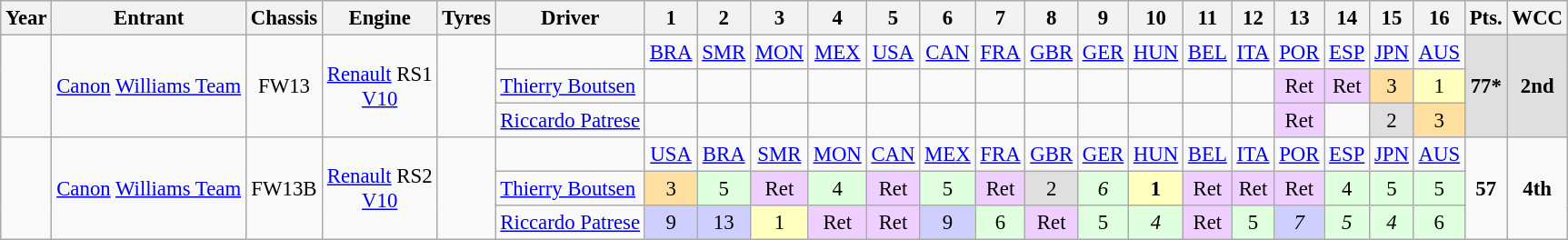<table class="wikitable" style="text-align:center; font-size:95%">
<tr>
<th>Year</th>
<th>Entrant</th>
<th>Chassis</th>
<th>Engine</th>
<th>Tyres</th>
<th>Driver</th>
<th>1</th>
<th>2</th>
<th>3</th>
<th>4</th>
<th>5</th>
<th>6</th>
<th>7</th>
<th>8</th>
<th>9</th>
<th>10</th>
<th>11</th>
<th>12</th>
<th>13</th>
<th>14</th>
<th>15</th>
<th>16</th>
<th>Pts.</th>
<th>WCC</th>
</tr>
<tr>
<td rowspan="3"></td>
<td rowspan="3"><a href='#'>Canon</a> <a href='#'>Williams Team</a></td>
<td rowspan="3">FW13</td>
<td rowspan="3"><a href='#'>Renault</a> RS1<br><a href='#'>V10</a></td>
<td rowspan="3"></td>
<td></td>
<td><a href='#'>BRA</a></td>
<td><a href='#'>SMR</a></td>
<td><a href='#'>MON</a></td>
<td><a href='#'>MEX</a></td>
<td><a href='#'>USA</a></td>
<td><a href='#'>CAN</a></td>
<td><a href='#'>FRA</a></td>
<td><a href='#'>GBR</a></td>
<td><a href='#'>GER</a></td>
<td><a href='#'>HUN</a></td>
<td><a href='#'>BEL</a></td>
<td><a href='#'>ITA</a></td>
<td><a href='#'>POR</a></td>
<td><a href='#'>ESP</a></td>
<td><a href='#'>JPN</a></td>
<td><a href='#'>AUS</a></td>
<td rowspan="3" style="background:#dfdfdf;"><strong>77*</strong></td>
<td rowspan="3" style="background:#dfdfdf;"><strong>2nd</strong></td>
</tr>
<tr>
<td align="left"><a href='#'>Thierry Boutsen</a></td>
<td></td>
<td></td>
<td></td>
<td></td>
<td></td>
<td></td>
<td></td>
<td></td>
<td></td>
<td></td>
<td></td>
<td></td>
<td style="background:#efcfff;">Ret</td>
<td style="background:#efcfff;">Ret</td>
<td style="background:#ffdf9f;">3</td>
<td style="background:#ffffbf;">1</td>
</tr>
<tr>
<td align="left"><a href='#'>Riccardo Patrese</a></td>
<td></td>
<td></td>
<td></td>
<td></td>
<td></td>
<td></td>
<td></td>
<td></td>
<td></td>
<td></td>
<td></td>
<td></td>
<td style="background:#efcfff;">Ret</td>
<td></td>
<td style="background:#dfdfdf;">2</td>
<td style="background:#ffdf9f;">3</td>
</tr>
<tr>
<td rowspan="3"></td>
<td rowspan="3"><a href='#'>Canon</a> <a href='#'>Williams Team</a></td>
<td rowspan="3">FW13B</td>
<td rowspan="3"><a href='#'>Renault</a> RS2<br><a href='#'>V10</a></td>
<td rowspan="3"></td>
<td></td>
<td><a href='#'>USA</a></td>
<td><a href='#'>BRA</a></td>
<td><a href='#'>SMR</a></td>
<td><a href='#'>MON</a></td>
<td><a href='#'>CAN</a></td>
<td><a href='#'>MEX</a></td>
<td><a href='#'>FRA</a></td>
<td><a href='#'>GBR</a></td>
<td><a href='#'>GER</a></td>
<td><a href='#'>HUN</a></td>
<td><a href='#'>BEL</a></td>
<td><a href='#'>ITA</a></td>
<td><a href='#'>POR</a></td>
<td><a href='#'>ESP</a></td>
<td><a href='#'>JPN</a></td>
<td><a href='#'>AUS</a></td>
<td rowspan="3"><strong>57</strong></td>
<td rowspan="3"><strong>4th</strong></td>
</tr>
<tr>
<td align="left"><a href='#'>Thierry Boutsen</a></td>
<td style="background:#ffdf9f;">3</td>
<td style="background:#dfffdf;">5</td>
<td style="background:#efcfff;">Ret</td>
<td style="background:#dfffdf;">4</td>
<td style="background:#efcfff;">Ret</td>
<td style="background:#dfffdf;">5</td>
<td style="background:#efcfff;">Ret</td>
<td style="background:#dfdfdf;">2</td>
<td style="background:#dfffdf;"><em>6</em></td>
<td style="background:#ffffbf;"><strong>1</strong></td>
<td style="background:#efcfff;">Ret</td>
<td style="background:#efcfff;">Ret</td>
<td style="background:#efcfff;">Ret</td>
<td style="background:#dfffdf;">4</td>
<td style="background:#dfffdf;">5</td>
<td style="background:#dfffdf;">5</td>
</tr>
<tr>
<td align="left"><a href='#'>Riccardo Patrese</a></td>
<td style="background:#cfcfff;">9</td>
<td style="background:#cfcfff;">13</td>
<td style="background:#ffffbf;">1</td>
<td style="background:#efcfff;">Ret</td>
<td style="background:#efcfff;">Ret</td>
<td style="background:#cfcfff;">9</td>
<td style="background:#dfffdf;">6</td>
<td style="background:#efcfff;">Ret</td>
<td style="background:#dfffdf;">5</td>
<td style="background:#dfffdf;"><em>4</em></td>
<td style="background:#efcfff;">Ret</td>
<td style="background:#dfffdf;">5</td>
<td style="background:#cfcfff;"><em>7</em></td>
<td style="background:#dfffdf;"><em>5</em></td>
<td style="background:#dfffdf;"><em>4</em></td>
<td style="background:#dfffdf;">6</td>
</tr>
</table>
